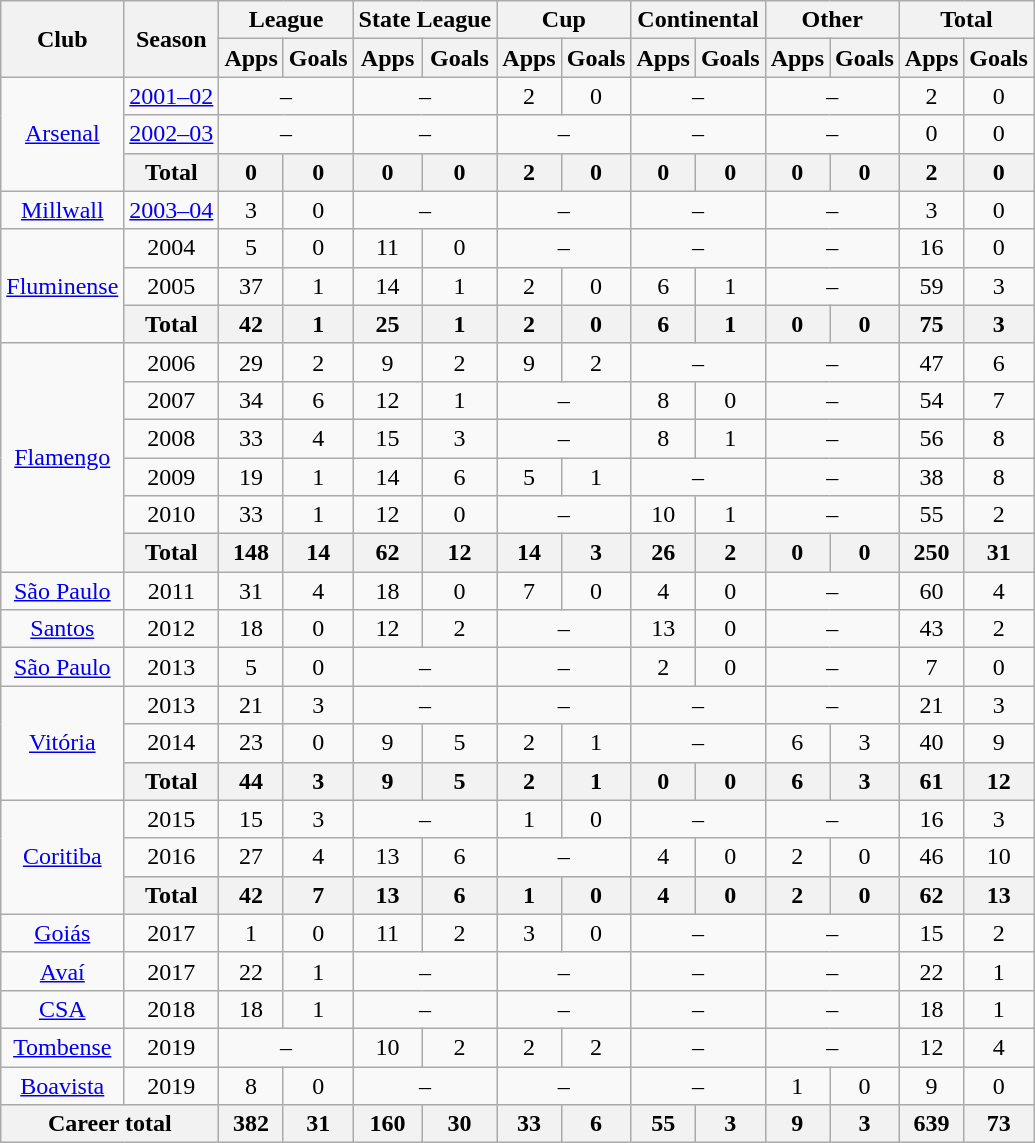<table class="wikitable" style="text-align:center">
<tr>
<th rowspan="2">Club</th>
<th rowspan="2">Season</th>
<th colspan="2">League</th>
<th colspan="2">State League</th>
<th colspan="2">Cup</th>
<th colspan="2">Continental</th>
<th colspan="2">Other</th>
<th colspan="2">Total</th>
</tr>
<tr>
<th>Apps</th>
<th>Goals</th>
<th>Apps</th>
<th>Goals</th>
<th>Apps</th>
<th>Goals</th>
<th>Apps</th>
<th>Goals</th>
<th>Apps</th>
<th>Goals</th>
<th>Apps</th>
<th>Goals</th>
</tr>
<tr>
<td rowspan="3"><a href='#'>Arsenal</a></td>
<td><a href='#'>2001–02</a></td>
<td colspan="2">–</td>
<td colspan="2">–</td>
<td>2</td>
<td>0</td>
<td colspan="2">–</td>
<td colspan="2">–</td>
<td>2</td>
<td>0</td>
</tr>
<tr>
<td><a href='#'>2002–03</a></td>
<td colspan="2">–</td>
<td colspan="2">–</td>
<td colspan="2">–</td>
<td colspan="2">–</td>
<td colspan="2">–</td>
<td>0</td>
<td>0</td>
</tr>
<tr>
<th>Total</th>
<th>0</th>
<th>0</th>
<th>0</th>
<th>0</th>
<th>2</th>
<th>0</th>
<th>0</th>
<th>0</th>
<th>0</th>
<th>0</th>
<th>2</th>
<th>0</th>
</tr>
<tr>
<td><a href='#'>Millwall</a></td>
<td><a href='#'>2003–04</a></td>
<td>3</td>
<td>0</td>
<td colspan="2">–</td>
<td colspan="2">–</td>
<td colspan="2">–</td>
<td colspan="2">–</td>
<td>3</td>
<td>0</td>
</tr>
<tr>
<td rowspan="3"><a href='#'>Fluminense</a></td>
<td>2004</td>
<td>5</td>
<td>0</td>
<td>11</td>
<td>0</td>
<td colspan="2">–</td>
<td colspan="2">–</td>
<td colspan="2">–</td>
<td>16</td>
<td>0</td>
</tr>
<tr>
<td>2005</td>
<td>37</td>
<td>1</td>
<td>14</td>
<td>1</td>
<td>2</td>
<td>0</td>
<td>6</td>
<td>1</td>
<td colspan="2">–</td>
<td>59</td>
<td>3</td>
</tr>
<tr>
<th>Total</th>
<th>42</th>
<th>1</th>
<th>25</th>
<th>1</th>
<th>2</th>
<th>0</th>
<th>6</th>
<th>1</th>
<th>0</th>
<th>0</th>
<th>75</th>
<th>3</th>
</tr>
<tr>
<td rowspan="6"><a href='#'>Flamengo</a></td>
<td>2006</td>
<td>29</td>
<td>2</td>
<td>9</td>
<td>2</td>
<td>9</td>
<td>2</td>
<td colspan="2">–</td>
<td colspan="2">–</td>
<td>47</td>
<td>6</td>
</tr>
<tr>
<td>2007</td>
<td>34</td>
<td>6</td>
<td>12</td>
<td>1</td>
<td colspan="2">–</td>
<td>8</td>
<td>0</td>
<td colspan="2">–</td>
<td>54</td>
<td>7</td>
</tr>
<tr>
<td>2008</td>
<td>33</td>
<td>4</td>
<td>15</td>
<td>3</td>
<td colspan="2">–</td>
<td>8</td>
<td>1</td>
<td colspan="2">–</td>
<td>56</td>
<td>8</td>
</tr>
<tr>
<td>2009</td>
<td>19</td>
<td>1</td>
<td>14</td>
<td>6</td>
<td>5</td>
<td>1</td>
<td colspan="2">–</td>
<td colspan="2">–</td>
<td>38</td>
<td>8</td>
</tr>
<tr>
<td>2010</td>
<td>33</td>
<td>1</td>
<td>12</td>
<td>0</td>
<td colspan="2">–</td>
<td>10</td>
<td>1</td>
<td colspan="2">–</td>
<td>55</td>
<td>2</td>
</tr>
<tr>
<th>Total</th>
<th>148</th>
<th>14</th>
<th>62</th>
<th>12</th>
<th>14</th>
<th>3</th>
<th>26</th>
<th>2</th>
<th>0</th>
<th>0</th>
<th>250</th>
<th>31</th>
</tr>
<tr>
<td><a href='#'>São Paulo</a></td>
<td>2011</td>
<td>31</td>
<td>4</td>
<td>18</td>
<td>0</td>
<td>7</td>
<td>0</td>
<td>4</td>
<td>0</td>
<td colspan="2">–</td>
<td>60</td>
<td>4</td>
</tr>
<tr>
<td><a href='#'>Santos</a></td>
<td>2012</td>
<td>18</td>
<td>0</td>
<td>12</td>
<td>2</td>
<td colspan="2">–</td>
<td>13</td>
<td>0</td>
<td colspan="2">–</td>
<td>43</td>
<td>2</td>
</tr>
<tr>
<td><a href='#'>São Paulo</a></td>
<td>2013</td>
<td>5</td>
<td>0</td>
<td colspan="2">–</td>
<td colspan="2">–</td>
<td>2</td>
<td>0</td>
<td colspan="2">–</td>
<td>7</td>
<td>0</td>
</tr>
<tr>
<td rowspan="3"><a href='#'>Vitória</a></td>
<td>2013</td>
<td>21</td>
<td>3</td>
<td colspan="2">–</td>
<td colspan="2">–</td>
<td colspan="2">–</td>
<td colspan="2">–</td>
<td>21</td>
<td>3</td>
</tr>
<tr>
<td>2014</td>
<td>23</td>
<td>0</td>
<td>9</td>
<td>5</td>
<td>2</td>
<td>1</td>
<td colspan="2">–</td>
<td>6</td>
<td>3</td>
<td>40</td>
<td>9</td>
</tr>
<tr>
<th>Total</th>
<th>44</th>
<th>3</th>
<th>9</th>
<th>5</th>
<th>2</th>
<th>1</th>
<th>0</th>
<th>0</th>
<th>6</th>
<th>3</th>
<th>61</th>
<th>12</th>
</tr>
<tr>
<td rowspan="3"><a href='#'>Coritiba</a></td>
<td>2015</td>
<td>15</td>
<td>3</td>
<td colspan="2">–</td>
<td>1</td>
<td>0</td>
<td colspan="2">–</td>
<td colspan="2">–</td>
<td>16</td>
<td>3</td>
</tr>
<tr>
<td>2016</td>
<td>27</td>
<td>4</td>
<td>13</td>
<td>6</td>
<td colspan="2">–</td>
<td>4</td>
<td>0</td>
<td>2</td>
<td>0</td>
<td>46</td>
<td>10</td>
</tr>
<tr>
<th>Total</th>
<th>42</th>
<th>7</th>
<th>13</th>
<th>6</th>
<th>1</th>
<th>0</th>
<th>4</th>
<th>0</th>
<th>2</th>
<th>0</th>
<th>62</th>
<th>13</th>
</tr>
<tr>
<td><a href='#'>Goiás</a></td>
<td>2017</td>
<td>1</td>
<td>0</td>
<td>11</td>
<td>2</td>
<td>3</td>
<td>0</td>
<td colspan="2">–</td>
<td colspan="2">–</td>
<td>15</td>
<td>2</td>
</tr>
<tr>
<td><a href='#'>Avaí</a></td>
<td>2017</td>
<td>22</td>
<td>1</td>
<td colspan="2">–</td>
<td colspan="2">–</td>
<td colspan="2">–</td>
<td colspan="2">–</td>
<td>22</td>
<td>1</td>
</tr>
<tr>
<td><a href='#'>CSA</a></td>
<td>2018</td>
<td>18</td>
<td>1</td>
<td colspan="2">–</td>
<td colspan="2">–</td>
<td colspan="2">–</td>
<td colspan="2">–</td>
<td>18</td>
<td>1</td>
</tr>
<tr>
<td><a href='#'>Tombense</a></td>
<td>2019</td>
<td colspan="2">–</td>
<td>10</td>
<td>2</td>
<td>2</td>
<td>2</td>
<td colspan="2">–</td>
<td colspan="2">–</td>
<td>12</td>
<td>4</td>
</tr>
<tr>
<td><a href='#'>Boavista</a></td>
<td>2019</td>
<td>8</td>
<td>0</td>
<td colspan="2">–</td>
<td colspan="2">–</td>
<td colspan="2">–</td>
<td>1</td>
<td>0</td>
<td>9</td>
<td>0</td>
</tr>
<tr>
<th colspan="2">Career total</th>
<th>382</th>
<th>31</th>
<th>160</th>
<th>30</th>
<th>33</th>
<th>6</th>
<th>55</th>
<th>3</th>
<th>9</th>
<th>3</th>
<th>639</th>
<th>73</th>
</tr>
</table>
